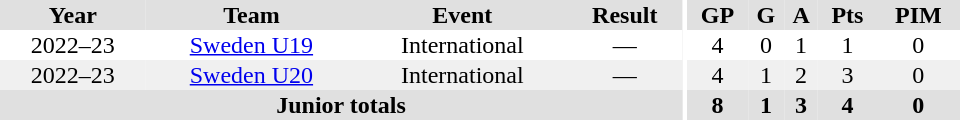<table border="0" cellpadding="1" cellspacing="0" ID="Table3" style="text-align:center; width:40em;">
<tr bgcolor="#e0e0e0">
<th>Year</th>
<th>Team</th>
<th>Event</th>
<th>Result</th>
<th rowspan="98" bgcolor="#ffffff"></th>
<th>GP</th>
<th>G</th>
<th>A</th>
<th>Pts</th>
<th>PIM</th>
</tr>
<tr>
<td>2022–23</td>
<td><a href='#'>Sweden U19</a></td>
<td>International</td>
<td>—</td>
<td>4</td>
<td>0</td>
<td>1</td>
<td>1</td>
<td>0</td>
</tr>
<tr bgcolor="f0f0f0">
<td>2022–23</td>
<td><a href='#'>Sweden U20</a></td>
<td>International</td>
<td>—</td>
<td>4</td>
<td>1</td>
<td>2</td>
<td>3</td>
<td>0</td>
</tr>
<tr bgcolor="#e0e0e0">
<th colspan="4">Junior totals</th>
<th>8</th>
<th>1</th>
<th>3</th>
<th>4</th>
<th>0</th>
</tr>
</table>
